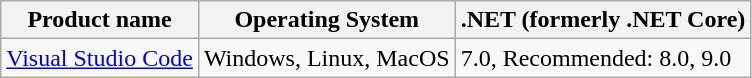<table class="wikitable">
<tr>
<th>Product name</th>
<th>Operating System</th>
<th>.NET (formerly .NET Core)</th>
</tr>
<tr>
<td><a href='#'>Visual Studio Code</a></td>
<td>Windows, Linux, MacOS</td>
<td>7.0, Recommended: 8.0, 9.0</td>
</tr>
</table>
